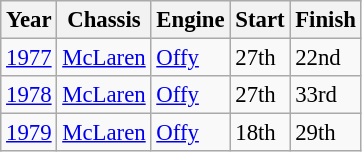<table class="wikitable" style="font-size: 95%;">
<tr>
<th>Year</th>
<th>Chassis</th>
<th>Engine</th>
<th>Start</th>
<th>Finish</th>
</tr>
<tr>
<td><a href='#'>1977</a></td>
<td><a href='#'>McLaren</a></td>
<td><a href='#'>Offy</a></td>
<td>27th</td>
<td>22nd</td>
</tr>
<tr>
<td><a href='#'>1978</a></td>
<td><a href='#'>McLaren</a></td>
<td><a href='#'>Offy</a></td>
<td>27th</td>
<td>33rd</td>
</tr>
<tr>
<td><a href='#'>1979</a></td>
<td><a href='#'>McLaren</a></td>
<td><a href='#'>Offy</a></td>
<td>18th</td>
<td>29th</td>
</tr>
</table>
